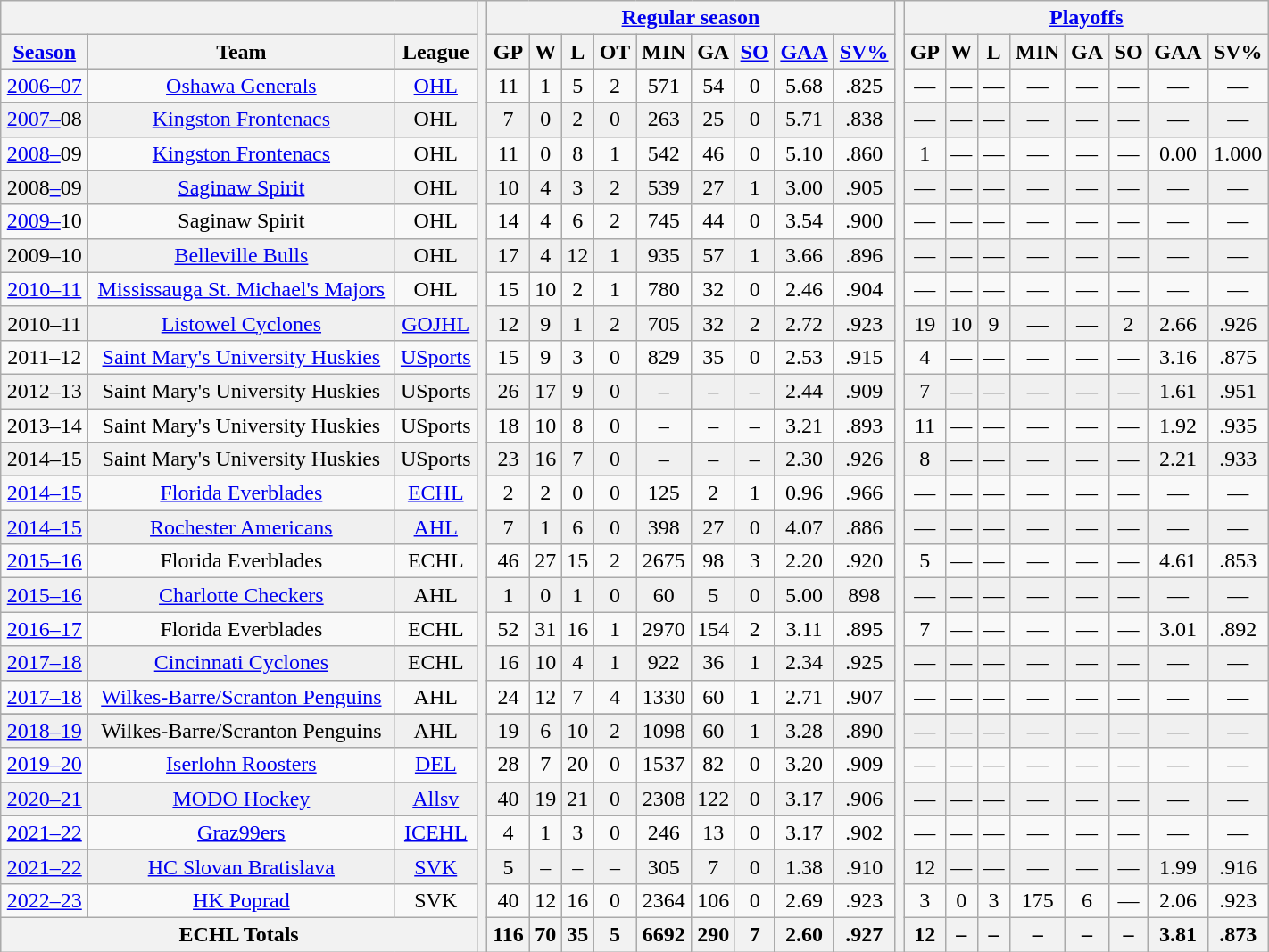<table class="wikitable" style="text-align:center; width:75%">
<tr>
<th colspan="3" bgcolor="#ffffff" align="center"></th>
<th rowspan="105" bgcolor="#ffffff" align="center"></th>
<th colspan="9" bgcolor="#e0e0e0" align="center"><a href='#'>Regular season</a></th>
<th rowspan="105" bgcolor="#ffffff" align="center"></th>
<th colspan="8" bgcolor="#e0e0e0" align="center"><a href='#'>Playoffs</a></th>
</tr>
<tr bgcolor="#e0e0e0" align="center">
<th><a href='#'>Season</a></th>
<th>Team</th>
<th>League</th>
<th>GP</th>
<th>W</th>
<th>L</th>
<th>OT</th>
<th>MIN</th>
<th>GA</th>
<th><a href='#'>SO</a></th>
<th><a href='#'>GAA</a></th>
<th><a href='#'>SV%</a></th>
<th>GP</th>
<th>W</th>
<th>L</th>
<th>MIN</th>
<th>GA</th>
<th>SO</th>
<th>GAA</th>
<th>SV%</th>
</tr>
<tr align="center">
<td><a href='#'>2006–07</a></td>
<td><a href='#'>Oshawa Generals</a></td>
<td><a href='#'>OHL</a></td>
<td>11</td>
<td>1</td>
<td>5</td>
<td>2</td>
<td>571</td>
<td>54</td>
<td>0</td>
<td>5.68</td>
<td>.825</td>
<td>—</td>
<td>—</td>
<td>—</td>
<td>—</td>
<td>—</td>
<td>—</td>
<td>—</td>
<td>—</td>
</tr>
<tr bgcolor="#f0f0f0" align="center">
<td><a href='#'>2007</a><a href='#'>–</a>08</td>
<td><a href='#'>Kingston Frontenacs</a></td>
<td>OHL</td>
<td>7</td>
<td>0</td>
<td>2</td>
<td>0</td>
<td>263</td>
<td>25</td>
<td>0</td>
<td>5.71</td>
<td>.838</td>
<td>—</td>
<td>—</td>
<td>—</td>
<td>—</td>
<td>—</td>
<td>—</td>
<td>—</td>
<td>—</td>
</tr>
<tr align="center">
<td><a href='#'>2008</a><a href='#'>–</a>09</td>
<td><a href='#'>Kingston Frontenacs</a></td>
<td>OHL</td>
<td>11</td>
<td>0</td>
<td>8</td>
<td>1</td>
<td>542</td>
<td>46</td>
<td>0</td>
<td>5.10</td>
<td>.860</td>
<td>1</td>
<td>—</td>
<td>—</td>
<td>—</td>
<td>—</td>
<td>—</td>
<td>0.00</td>
<td>1.000</td>
</tr>
<tr bgcolor="#f0f0f0" align="center">
<td>2008<a href='#'>–</a>09</td>
<td><a href='#'>Saginaw Spirit</a></td>
<td>OHL</td>
<td>10</td>
<td>4</td>
<td>3</td>
<td>2</td>
<td>539</td>
<td>27</td>
<td>1</td>
<td>3.00</td>
<td>.905</td>
<td>—</td>
<td>—</td>
<td>—</td>
<td>—</td>
<td>—</td>
<td>—</td>
<td>—</td>
<td>—</td>
</tr>
<tr align="center">
<td><a href='#'>2009</a><a href='#'>–</a>10</td>
<td>Saginaw Spirit</td>
<td>OHL</td>
<td>14</td>
<td>4</td>
<td>6</td>
<td>2</td>
<td>745</td>
<td>44</td>
<td>0</td>
<td>3.54</td>
<td>.900</td>
<td>—</td>
<td>—</td>
<td>—</td>
<td>—</td>
<td>—</td>
<td>—</td>
<td>—</td>
<td>—</td>
</tr>
<tr bgcolor="#f0f0f0" align="center">
<td>2009–10</td>
<td><a href='#'>Belleville Bulls</a></td>
<td>OHL</td>
<td>17</td>
<td>4</td>
<td>12</td>
<td>1</td>
<td>935</td>
<td>57</td>
<td>1</td>
<td>3.66</td>
<td>.896</td>
<td>—</td>
<td>—</td>
<td>—</td>
<td>—</td>
<td>—</td>
<td>—</td>
<td>—</td>
<td>—</td>
</tr>
<tr align="center">
<td><a href='#'>2010–11</a></td>
<td><a href='#'>Mississauga St. Michael's Majors</a></td>
<td>OHL</td>
<td>15</td>
<td>10</td>
<td>2</td>
<td>1</td>
<td>780</td>
<td>32</td>
<td>0</td>
<td>2.46</td>
<td>.904</td>
<td>—</td>
<td>—</td>
<td>—</td>
<td>—</td>
<td>—</td>
<td>—</td>
<td>—</td>
<td>—</td>
</tr>
<tr bgcolor="#f0f0f0" align="center">
<td>2010–11</td>
<td><a href='#'>Listowel Cyclones</a></td>
<td><a href='#'>GOJHL</a></td>
<td>12</td>
<td>9</td>
<td>1</td>
<td>2</td>
<td>705</td>
<td>32</td>
<td>2</td>
<td>2.72</td>
<td>.923</td>
<td>19</td>
<td>10</td>
<td>9</td>
<td>—</td>
<td>—</td>
<td>2</td>
<td>2.66</td>
<td>.926</td>
</tr>
<tr align="center">
<td>2011–12</td>
<td><a href='#'>Saint Mary's University Huskies</a></td>
<td><a href='#'>USports</a></td>
<td>15</td>
<td>9</td>
<td>3</td>
<td>0</td>
<td>829</td>
<td>35</td>
<td>0</td>
<td>2.53</td>
<td>.915</td>
<td>4</td>
<td>—</td>
<td>—</td>
<td>—</td>
<td>—</td>
<td>—</td>
<td>3.16</td>
<td>.875</td>
</tr>
<tr bgcolor="#f0f0f0" align="center">
<td>2012–13</td>
<td>Saint Mary's University Huskies</td>
<td>USports</td>
<td>26</td>
<td>17</td>
<td>9</td>
<td>0</td>
<td>–</td>
<td>–</td>
<td>–</td>
<td>2.44</td>
<td>.909</td>
<td>7</td>
<td>—</td>
<td>—</td>
<td>—</td>
<td>—</td>
<td>—</td>
<td>1.61</td>
<td>.951</td>
</tr>
<tr>
<td>2013–14</td>
<td>Saint Mary's University Huskies</td>
<td>USports</td>
<td>18</td>
<td>10</td>
<td>8</td>
<td>0</td>
<td>–</td>
<td>–</td>
<td>–</td>
<td>3.21</td>
<td>.893</td>
<td>11</td>
<td>—</td>
<td>—</td>
<td>—</td>
<td>—</td>
<td>—</td>
<td>1.92</td>
<td>.935</td>
</tr>
<tr bgcolor="#f0f0f0" align="center">
<td>2014–15</td>
<td>Saint Mary's University Huskies</td>
<td>USports</td>
<td>23</td>
<td>16</td>
<td>7</td>
<td>0</td>
<td>–</td>
<td>–</td>
<td>–</td>
<td>2.30</td>
<td>.926</td>
<td>8</td>
<td>—</td>
<td>—</td>
<td>—</td>
<td>—</td>
<td>—</td>
<td>2.21</td>
<td>.933</td>
</tr>
<tr align="center">
<td><a href='#'>2014–15</a></td>
<td><a href='#'>Florida Everblades</a></td>
<td><a href='#'>ECHL</a></td>
<td>2</td>
<td>2</td>
<td>0</td>
<td>0</td>
<td>125</td>
<td>2</td>
<td>1</td>
<td>0.96</td>
<td>.966</td>
<td>—</td>
<td>—</td>
<td>—</td>
<td>—</td>
<td>—</td>
<td>—</td>
<td>—</td>
<td>—</td>
</tr>
<tr bgcolor="#f0f0f0" align="center">
<td><a href='#'>2014–15</a></td>
<td><a href='#'>Rochester Americans</a></td>
<td><a href='#'>AHL</a></td>
<td>7</td>
<td>1</td>
<td>6</td>
<td>0</td>
<td>398</td>
<td>27</td>
<td>0</td>
<td>4.07</td>
<td>.886</td>
<td>—</td>
<td>—</td>
<td>—</td>
<td>—</td>
<td>—</td>
<td>—</td>
<td>—</td>
<td>—</td>
</tr>
<tr align="center">
<td><a href='#'>2015–16</a></td>
<td>Florida Everblades</td>
<td>ECHL</td>
<td>46</td>
<td>27</td>
<td>15</td>
<td>2</td>
<td>2675</td>
<td>98</td>
<td>3</td>
<td>2.20</td>
<td>.920</td>
<td>5</td>
<td>—</td>
<td>—</td>
<td>—</td>
<td>—</td>
<td>—</td>
<td>4.61</td>
<td>.853</td>
</tr>
<tr bgcolor="#f0f0f0" align="center">
<td><a href='#'>2015–16</a></td>
<td><a href='#'>Charlotte Checkers</a></td>
<td>AHL</td>
<td>1</td>
<td>0</td>
<td>1</td>
<td>0</td>
<td>60</td>
<td>5</td>
<td>0</td>
<td>5.00</td>
<td>898</td>
<td>—</td>
<td>—</td>
<td>—</td>
<td>—</td>
<td>—</td>
<td>—</td>
<td>—</td>
<td>—</td>
</tr>
<tr align="center">
<td><a href='#'>2016–17</a></td>
<td>Florida Everblades</td>
<td>ECHL</td>
<td>52</td>
<td>31</td>
<td>16</td>
<td>1</td>
<td>2970</td>
<td>154</td>
<td>2</td>
<td>3.11</td>
<td>.895</td>
<td>7</td>
<td>—</td>
<td>—</td>
<td>—</td>
<td>—</td>
<td>—</td>
<td>3.01</td>
<td>.892</td>
</tr>
<tr bgcolor="#f0f0f0" align="center">
<td><a href='#'>2017–18</a></td>
<td><a href='#'>Cincinnati Cyclones</a></td>
<td>ECHL</td>
<td>16</td>
<td>10</td>
<td>4</td>
<td>1</td>
<td>922</td>
<td>36</td>
<td>1</td>
<td>2.34</td>
<td>.925</td>
<td>—</td>
<td>—</td>
<td>—</td>
<td>—</td>
<td>—</td>
<td>—</td>
<td>—</td>
<td>—</td>
</tr>
<tr>
<td><a href='#'>2017–18</a></td>
<td><a href='#'>Wilkes-Barre/Scranton Penguins</a></td>
<td>AHL</td>
<td>24</td>
<td>12</td>
<td>7</td>
<td>4</td>
<td>1330</td>
<td>60</td>
<td>1</td>
<td>2.71</td>
<td>.907</td>
<td>—</td>
<td>—</td>
<td>—</td>
<td>—</td>
<td>—</td>
<td>—</td>
<td>—</td>
<td>—</td>
</tr>
<tr>
</tr>
<tr bgcolor="#f0f0f0" align="center">
<td><a href='#'>2018–19</a></td>
<td>Wilkes-Barre/Scranton Penguins</td>
<td>AHL</td>
<td>19</td>
<td>6</td>
<td>10</td>
<td>2</td>
<td>1098</td>
<td>60</td>
<td>1</td>
<td>3.28</td>
<td>.890</td>
<td>—</td>
<td>—</td>
<td>—</td>
<td>—</td>
<td>—</td>
<td>—</td>
<td>—</td>
<td>—</td>
</tr>
<tr>
<td><a href='#'>2019–20</a></td>
<td><a href='#'>Iserlohn Roosters</a></td>
<td><a href='#'>DEL</a></td>
<td>28</td>
<td>7</td>
<td>20</td>
<td>0</td>
<td>1537</td>
<td>82</td>
<td>0</td>
<td>3.20</td>
<td>.909</td>
<td>—</td>
<td>—</td>
<td>—</td>
<td>—</td>
<td>—</td>
<td>—</td>
<td>—</td>
<td>—</td>
</tr>
<tr>
</tr>
<tr bgcolor="#f0f0f0" align="center">
<td><a href='#'>2020–21</a></td>
<td><a href='#'>MODO Hockey</a></td>
<td><a href='#'>Allsv</a></td>
<td>40</td>
<td>19</td>
<td>21</td>
<td>0</td>
<td>2308</td>
<td>122</td>
<td>0</td>
<td>3.17</td>
<td>.906</td>
<td>—</td>
<td>—</td>
<td>—</td>
<td>—</td>
<td>—</td>
<td>—</td>
<td>—</td>
<td>—</td>
</tr>
<tr>
<td><a href='#'>2021–22</a></td>
<td><a href='#'>Graz99ers</a></td>
<td><a href='#'>ICEHL</a></td>
<td>4</td>
<td>1</td>
<td>3</td>
<td>0</td>
<td>246</td>
<td>13</td>
<td>0</td>
<td>3.17</td>
<td>.902</td>
<td>—</td>
<td>—</td>
<td>—</td>
<td>—</td>
<td>—</td>
<td>—</td>
<td>—</td>
<td>—</td>
</tr>
<tr>
</tr>
<tr bgcolor="#f0f0f0" align="center">
<td><a href='#'>2021–22</a></td>
<td><a href='#'>HC Slovan Bratislava</a></td>
<td><a href='#'>SVK</a></td>
<td>5</td>
<td>–</td>
<td>–</td>
<td>–</td>
<td>305</td>
<td>7</td>
<td>0</td>
<td>1.38</td>
<td>.910</td>
<td>12</td>
<td>—</td>
<td>—</td>
<td>—</td>
<td>—</td>
<td>—</td>
<td>1.99</td>
<td>.916</td>
</tr>
<tr>
<td><a href='#'>2022–23</a></td>
<td><a href='#'>HK Poprad</a></td>
<td>SVK</td>
<td>40</td>
<td>12</td>
<td>16</td>
<td>0</td>
<td>2364</td>
<td>106</td>
<td>0</td>
<td>2.69</td>
<td>.923</td>
<td>3</td>
<td>0</td>
<td>3</td>
<td>175</td>
<td>6</td>
<td>—</td>
<td>2.06</td>
<td>.923</td>
</tr>
<tr bgcolor="#e0e0e0" align="center">
<th colspan="3" align="center">ECHL Totals</th>
<th>116</th>
<th>70</th>
<th>35</th>
<th>5</th>
<th>6692</th>
<th>290</th>
<th>7</th>
<th>2.60</th>
<th>.927</th>
<th>12</th>
<th>–</th>
<th>–</th>
<th>–</th>
<th>–</th>
<th>–</th>
<th>3.81</th>
<th>.873</th>
</tr>
</table>
